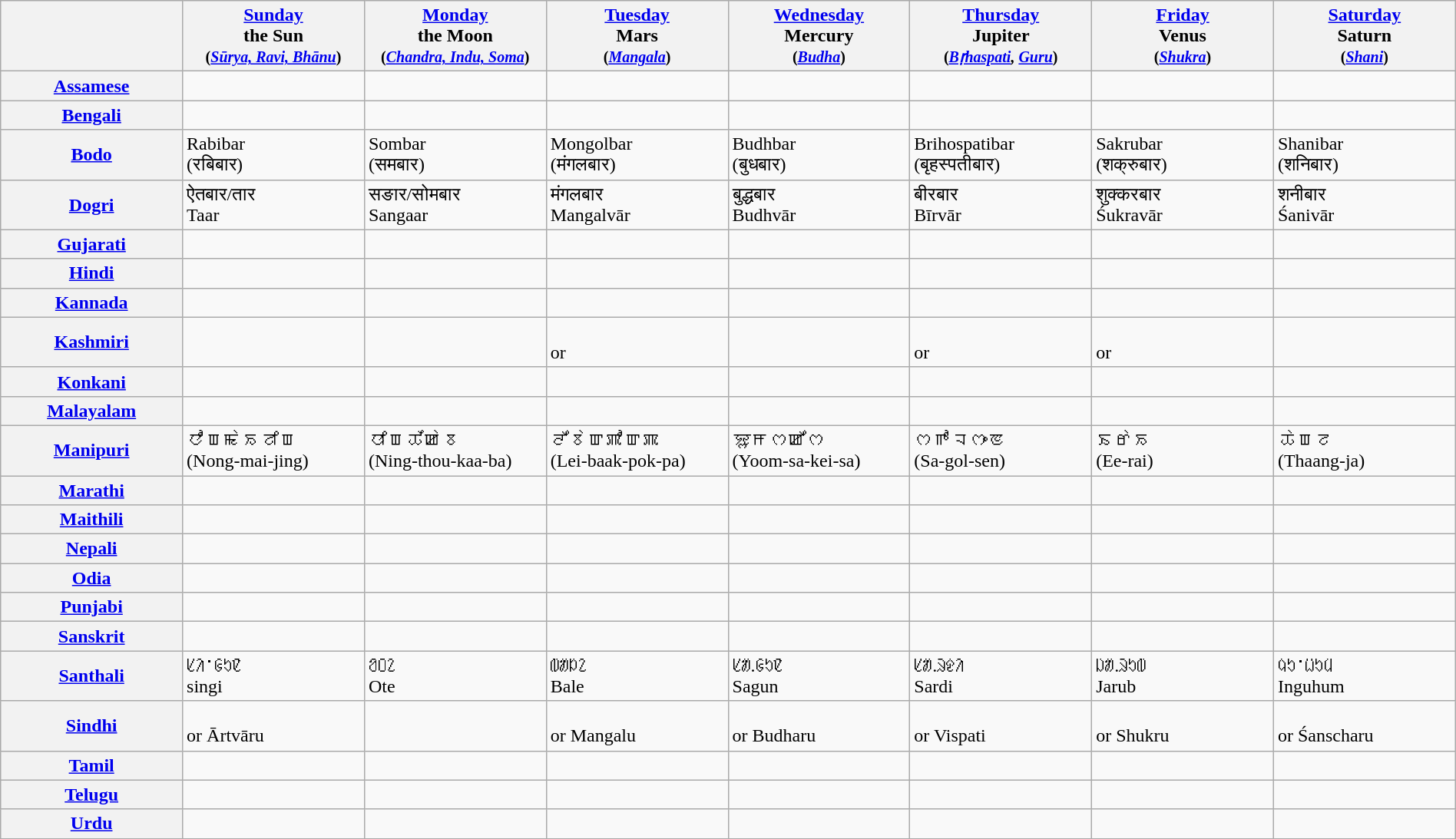<table cellspacing="1" style="width:100%;" class="wikitable">
<tr>
<th style="width:12%;"></th>
<th style="width:12%;"><a href='#'>Sunday</a><br> the Sun<br><small>(<em><a href='#'>Sūrya, Ravi, Bhānu</a></em>)</small></th>
<th style="width:12%;"><a href='#'>Monday</a><br> the Moon <br><small>(<em><a href='#'>Chandra, Indu, Soma</a></em>)</small></th>
<th style="width:12%;"><a href='#'>Tuesday</a><br>Mars<br><small>(<em><a href='#'>Mangala</a></em>)</small></th>
<th style="width:12%;"><a href='#'>Wednesday</a><br>Mercury<br><small>(<em><a href='#'>Budha</a></em>)</small></th>
<th style="width:12%;"><a href='#'>Thursday</a><br>Jupiter<br><small>(<em><a href='#'>Bṛhaspati</a>, <a href='#'>Guru</a></em>)</small></th>
<th style="width:12%;"><a href='#'>Friday</a><br> Venus<br><small>(<em><a href='#'>Shukra</a></em>)</small></th>
<th style="width:12%;"><a href='#'>Saturday</a><br> Saturn<br><small>(<em><a href='#'>Shani</a></em>)</small></th>
</tr>
<tr>
<th><a href='#'>Assamese</a></th>
<td><br></td>
<td><br></td>
<td><br></td>
<td><br></td>
<td><br></td>
<td><br></td>
<td><br></td>
</tr>
<tr>
<th><a href='#'>Bengali</a></th>
<td><br></td>
<td><br></td>
<td><br></td>
<td><br></td>
<td><br></td>
<td><br></td>
<td><br></td>
</tr>
<tr>
<th><a href='#'>Bodo</a></th>
<td>Rabibar <br> (रबिबार)</td>
<td>Sombar  <br> (समबार)</td>
<td>Mongolbar <br> (मंगलबार)</td>
<td>Budhbar <br> (बुधबार)</td>
<td>Brihospatibar <br> (बृहस्पतीबार)</td>
<td>Sakrubar <br> (शक्रुबार)</td>
<td>Shanibar <br> (शनिबार)</td>
</tr>
<tr>
<th><a href='#'>Dogri</a></th>
<td>ऐतबार/तार <br>	Taar</td>
<td>सङार/सोमबार 	<br> Sangaar</td>
<td>मंगलबार 	<br> Mangalvār</td>
<td>बुद्धबार 	<br> Budhvār</td>
<td>बीरबार 	<br> Bīrvār</td>
<td>शुक्करबार 	<br> Śukravār</td>
<td>शनीबार 	<br> Śanivār</td>
</tr>
<tr>
<th><a href='#'>Gujarati</a></th>
<td><br> </td>
<td><br> </td>
<td><br> </td>
<td><br> </td>
<td><br> </td>
<td><br> </td>
<td><br> </td>
</tr>
<tr>
<th><a href='#'>Hindi</a></th>
<td><br></td>
<td><br></td>
<td><br></td>
<td><br></td>
<td><br></td>
<td><br></td>
<td><br></td>
</tr>
<tr>
<th><a href='#'>Kannada</a></th>
<td><br></td>
<td><br></td>
<td><br></td>
<td><br></td>
<td><br></td>
<td><br></td>
<td><br></td>
</tr>
<tr>
<th><a href='#'>Kashmiri</a></th>
<td> <br> </td>
<td> <br> </td>
<td> <br>  or </td>
<td> <br> </td>
<td> <br>  or </td>
<td> <br>  or </td>
<td> <br> </td>
</tr>
<tr>
<th><a href='#'>Konkani</a></th>
<td><br></td>
<td><br></td>
<td><br></td>
<td><br></td>
<td><br></td>
<td><br></td>
<td><br></td>
</tr>
<tr>
<th><a href='#'>Malayalam</a></th>
<td><br> </td>
<td><br> </td>
<td><br> </td>
<td><br> </td>
<td><br> </td>
<td><br> </td>
<td><br> </td>
</tr>
<tr>
<th><a href='#'>Manipuri</a></th>
<td>ꯅꯣꯡꯃꯥꯢꯖꯤꯡ <br> (Nong-mai-jing)</td>
<td>ꯅꯤꯡꯊꯧꯀꯥꯕ <br> (Ning-thou-kaa-ba)</td>
<td>ꯂꯩꯕꯥꯛꯄꯣꯛꯄ <br> (Lei-baak-pok-pa)</td>
<td>ꯌꯨꯝꯁꯀꯩꯁ <br> (Yoom-sa-kei-sa)</td>
<td>ꯁꯒꯣꯜꯁꯦꯟ  <br> (Sa-gol-sen)</td>
<td>ꯏꯔꯥꯢ <br> (Ee-rai)</td>
<td>ꯊꯥꯡꯖ <br> (Thaang-ja)</td>
</tr>
<tr>
<th><a href='#'>Marathi</a></th>
<td><br></td>
<td><br></td>
<td><br></td>
<td><br></td>
<td><br></td>
<td><br></td>
<td><br></td>
</tr>
<tr>
<th><a href='#'>Maithili</a></th>
<td><br></td>
<td><br></td>
<td><br></td>
<td><br></td>
<td><br></td>
<td><br></td>
<td><br></td>
</tr>
<tr>
<th><a href='#'>Nepali</a></th>
<td><br></td>
<td><br></td>
<td><br></td>
<td><br></td>
<td><br></td>
<td><br></td>
<td><br></td>
</tr>
<tr>
<th><a href='#'>Odia</a></th>
<td><br></td>
<td><br></td>
<td><br></td>
<td><br></td>
<td><br></td>
<td><br></td>
<td><br></td>
</tr>
<tr>
<th><a href='#'>Punjabi</a></th>
<td><br></td>
<td><br></td>
<td><br></td>
<td><br></td>
<td><br></td>
<td><br></td>
<td><br></td>
</tr>
<tr>
<th><a href='#'>Sanskrit</a></th>
<td><br></td>
<td><br></td>
<td><br></td>
<td><br></td>
<td><br></td>
<td><br></td>
<td><br></td>
</tr>
<tr>
<th><a href='#'>Santhali</a></th>
<td>ᱥᱤᱸᱜᱩᱱ	<br> singi</td>
<td>ᱚᱛᱮ	<br> Ote</td>
<td>ᱵᱟᱞᱮ	<br> Bale</td>
<td>ᱥᱟ.ᱜᱩᱱ	<br> Sagun</td>
<td>ᱥᱟ.ᱨᱫᱤ	<br> Sardi</td>
<td>ᱡᱟ.ᱨᱩᱵ	<br> Jarub</td>
<td>ᱧᱩᱸᱦᱩᱢ	<br> Inguhum</td>
</tr>
<tr>
<th><a href='#'>Sindhi</a></th>
<td><br> or Ārtvāru </td>
<td><br></td>
<td><br> or Mangalu </td>
<td><br> or Budharu </td>
<td><br> or Vispati </td>
<td><br> or Shukru </td>
<td><br> or Śanscharu </td>
</tr>
<tr>
<th><a href='#'>Tamil</a></th>
<td><br> </td>
<td><br> </td>
<td><br> </td>
<td><br> </td>
<td><br> </td>
<td><br> </td>
<td><br> </td>
</tr>
<tr>
<th><a href='#'>Telugu</a></th>
<td><br> </td>
<td><br> </td>
<td><br></td>
<td><br></td>
<td><br></td>
<td><br></td>
<td><br></td>
</tr>
<tr>
<th><a href='#'>Urdu</a></th>
<td><br></td>
<td><br></td>
<td><br></td>
<td><br></td>
<td><br></td>
<td><br></td>
<td><br></td>
</tr>
<tr>
</tr>
</table>
